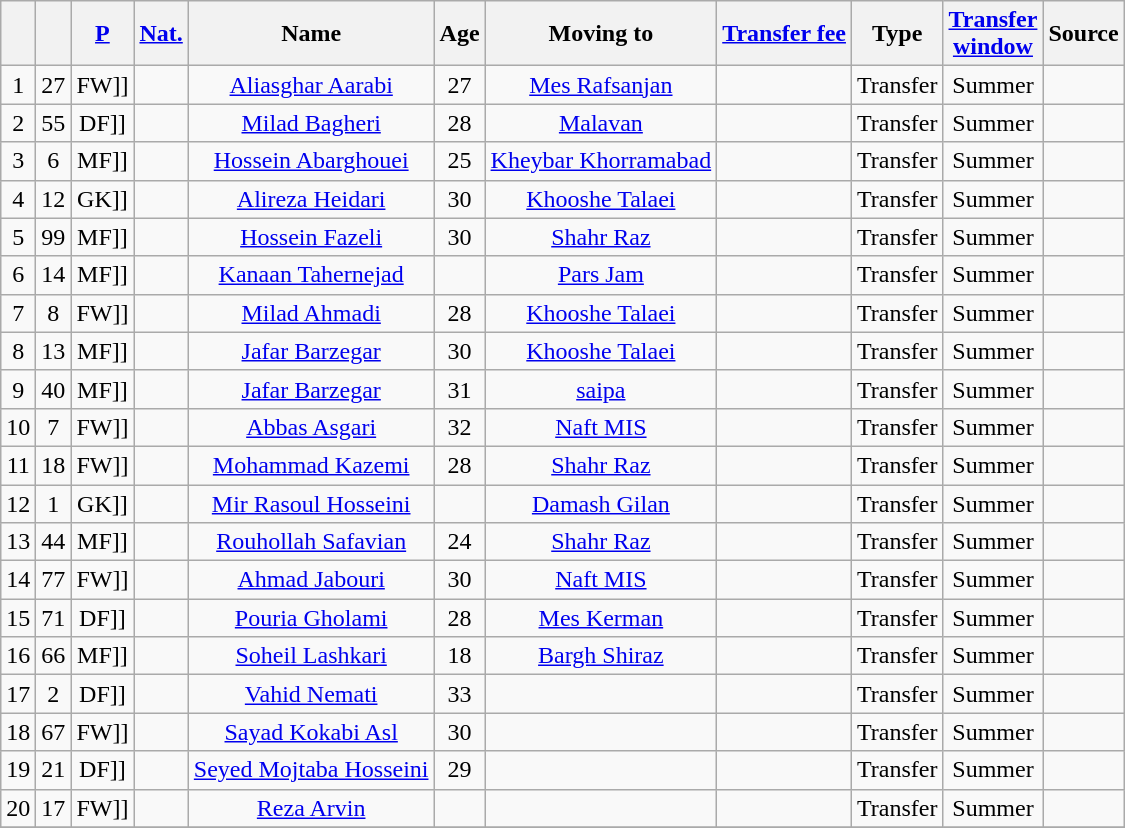<table class="wikitable sortable " style="text-align:center">
<tr>
<th></th>
<th></th>
<th><a href='#'>P</a></th>
<th><a href='#'>Nat.</a></th>
<th>Name</th>
<th>Age</th>
<th>Moving to</th>
<th><a href='#'>Transfer fee</a></th>
<th>Type</th>
<th><a href='#'>Transfer<br>window</a></th>
<th>Source</th>
</tr>
<tr>
<td>1</td>
<td>27</td>
<td [[>FW]]</td>
<td></td>
<td><a href='#'>Aliasghar Aarabi</a></td>
<td>27</td>
<td><a href='#'>Mes Rafsanjan</a></td>
<td></td>
<td>Transfer</td>
<td>Summer</td>
<td></td>
</tr>
<tr>
<td>2</td>
<td>55</td>
<td [[>DF]]</td>
<td></td>
<td><a href='#'>Milad Bagheri</a></td>
<td>28</td>
<td><a href='#'>Malavan</a></td>
<td></td>
<td>Transfer</td>
<td>Summer</td>
<td></td>
</tr>
<tr>
<td>3</td>
<td>6</td>
<td [[>MF]]</td>
<td></td>
<td><a href='#'>Hossein Abarghouei</a></td>
<td>25</td>
<td><a href='#'>Kheybar Khorramabad</a></td>
<td></td>
<td>Transfer</td>
<td>Summer</td>
<td></td>
</tr>
<tr>
<td>4</td>
<td>12</td>
<td [[>GK]]</td>
<td></td>
<td><a href='#'>Alireza Heidari</a></td>
<td>30</td>
<td><a href='#'>Khooshe Talaei</a></td>
<td></td>
<td>Transfer</td>
<td>Summer</td>
<td></td>
</tr>
<tr>
<td>5</td>
<td>99</td>
<td [[>MF]]</td>
<td></td>
<td><a href='#'>Hossein Fazeli</a></td>
<td>30</td>
<td><a href='#'>Shahr Raz</a></td>
<td></td>
<td>Transfer</td>
<td>Summer</td>
<td></td>
</tr>
<tr>
<td>6</td>
<td>14</td>
<td [[>MF]]</td>
<td></td>
<td><a href='#'>Kanaan Tahernejad</a></td>
<td></td>
<td><a href='#'>Pars Jam</a></td>
<td></td>
<td>Transfer</td>
<td>Summer</td>
<td></td>
</tr>
<tr>
<td>7</td>
<td>8</td>
<td [[>FW]]</td>
<td></td>
<td><a href='#'>Milad Ahmadi</a></td>
<td>28</td>
<td><a href='#'>Khooshe Talaei</a></td>
<td></td>
<td>Transfer</td>
<td>Summer</td>
<td></td>
</tr>
<tr>
<td>8</td>
<td>13</td>
<td [[>MF]]</td>
<td></td>
<td><a href='#'>Jafar Barzegar</a></td>
<td>30</td>
<td><a href='#'>Khooshe Talaei</a></td>
<td></td>
<td>Transfer</td>
<td>Summer</td>
<td></td>
</tr>
<tr>
<td>9</td>
<td>40</td>
<td [[>MF]]</td>
<td></td>
<td><a href='#'>Jafar Barzegar</a></td>
<td>31</td>
<td><a href='#'>saipa</a></td>
<td></td>
<td>Transfer</td>
<td>Summer</td>
<td></td>
</tr>
<tr>
<td>10</td>
<td>7</td>
<td [[>FW]]</td>
<td></td>
<td><a href='#'>Abbas Asgari</a></td>
<td>32</td>
<td><a href='#'>Naft MIS</a></td>
<td></td>
<td>Transfer</td>
<td>Summer</td>
<td></td>
</tr>
<tr>
<td>11</td>
<td>18</td>
<td [[>FW]]</td>
<td></td>
<td><a href='#'>Mohammad Kazemi</a></td>
<td>28</td>
<td><a href='#'>Shahr Raz</a></td>
<td></td>
<td>Transfer</td>
<td>Summer</td>
<td></td>
</tr>
<tr>
<td>12</td>
<td>1</td>
<td [[>GK]]</td>
<td></td>
<td><a href='#'>Mir Rasoul Hosseini</a></td>
<td></td>
<td><a href='#'>Damash Gilan</a></td>
<td></td>
<td>Transfer</td>
<td>Summer</td>
<td></td>
</tr>
<tr>
<td>13</td>
<td>44</td>
<td [[>MF]]</td>
<td></td>
<td><a href='#'>Rouhollah Safavian</a></td>
<td>24</td>
<td><a href='#'>Shahr Raz</a></td>
<td></td>
<td>Transfer</td>
<td>Summer</td>
<td></td>
</tr>
<tr>
<td>14</td>
<td>77</td>
<td [[>FW]]</td>
<td></td>
<td><a href='#'>Ahmad Jabouri</a></td>
<td>30</td>
<td><a href='#'>Naft MIS</a></td>
<td></td>
<td>Transfer</td>
<td>Summer</td>
<td></td>
</tr>
<tr>
<td>15</td>
<td>71</td>
<td [[>DF]]</td>
<td></td>
<td><a href='#'>Pouria Gholami</a></td>
<td>28</td>
<td><a href='#'>Mes Kerman</a></td>
<td></td>
<td>Transfer</td>
<td>Summer</td>
<td></td>
</tr>
<tr>
<td>16</td>
<td>66</td>
<td [[>MF]]</td>
<td></td>
<td><a href='#'>Soheil Lashkari</a></td>
<td>18</td>
<td><a href='#'>Bargh Shiraz</a></td>
<td></td>
<td>Transfer</td>
<td>Summer</td>
<td></td>
</tr>
<tr>
<td>17</td>
<td>2</td>
<td [[>DF]]</td>
<td></td>
<td><a href='#'>Vahid Nemati</a></td>
<td>33</td>
<td></td>
<td></td>
<td>Transfer</td>
<td>Summer</td>
<td></td>
</tr>
<tr>
<td>18</td>
<td>67</td>
<td [[>FW]]</td>
<td></td>
<td><a href='#'>Sayad Kokabi Asl</a></td>
<td>30</td>
<td></td>
<td></td>
<td>Transfer</td>
<td>Summer</td>
<td></td>
</tr>
<tr>
<td>19</td>
<td>21</td>
<td [[>DF]]</td>
<td></td>
<td><a href='#'>Seyed Mojtaba Hosseini</a></td>
<td>29</td>
<td></td>
<td></td>
<td>Transfer</td>
<td>Summer</td>
<td></td>
</tr>
<tr>
<td>20</td>
<td>17</td>
<td [[>FW]]</td>
<td></td>
<td><a href='#'>Reza Arvin</a></td>
<td></td>
<td></td>
<td></td>
<td>Transfer</td>
<td>Summer</td>
<td></td>
</tr>
<tr>
</tr>
</table>
